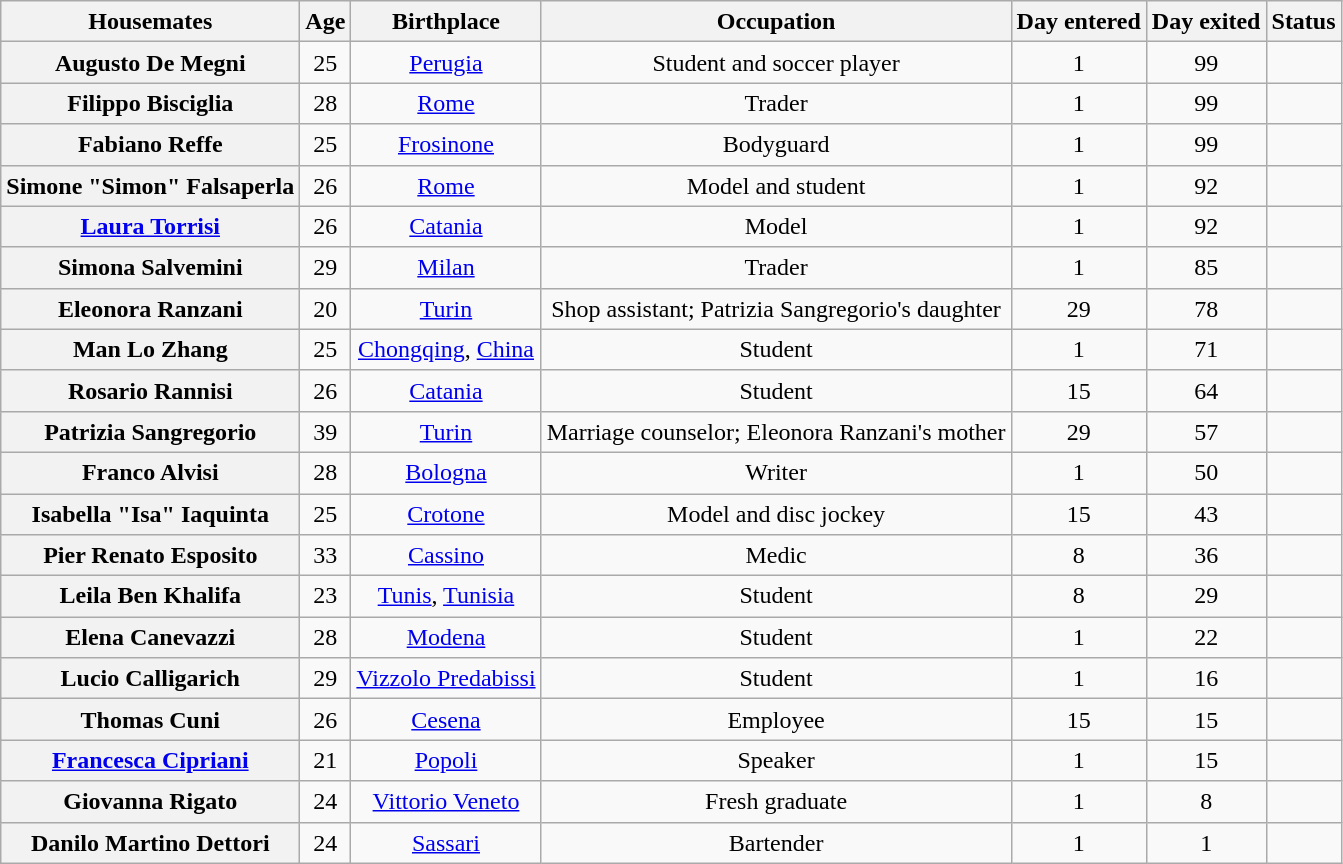<table class="wikitable sortable" style="text-align:center; line-height:20px; width:auto;">
<tr>
<th>Housemates</th>
<th>Age</th>
<th>Birthplace</th>
<th>Occupation</th>
<th>Day entered</th>
<th>Day exited</th>
<th>Status</th>
</tr>
<tr>
<th>Augusto De Megni</th>
<td>25</td>
<td><a href='#'>Perugia</a></td>
<td>Student and soccer player</td>
<td>1</td>
<td>99</td>
<td></td>
</tr>
<tr>
<th>Filippo Bisciglia</th>
<td>28</td>
<td><a href='#'>Rome</a></td>
<td>Trader</td>
<td>1</td>
<td>99</td>
<td></td>
</tr>
<tr>
<th>Fabiano Reffe</th>
<td>25</td>
<td><a href='#'>Frosinone</a></td>
<td>Bodyguard</td>
<td>1</td>
<td>99</td>
<td></td>
</tr>
<tr>
<th>Simone "Simon" Falsaperla</th>
<td>26</td>
<td><a href='#'>Rome</a></td>
<td>Model and student</td>
<td>1</td>
<td>92</td>
<td></td>
</tr>
<tr>
<th><a href='#'>Laura Torrisi</a></th>
<td>26</td>
<td><a href='#'>Catania</a></td>
<td>Model</td>
<td>1</td>
<td>92</td>
<td></td>
</tr>
<tr>
<th>Simona Salvemini</th>
<td>29</td>
<td><a href='#'>Milan</a></td>
<td>Trader</td>
<td>1</td>
<td>85</td>
<td></td>
</tr>
<tr>
<th>Eleonora Ranzani</th>
<td>20</td>
<td><a href='#'>Turin</a></td>
<td>Shop assistant; Patrizia Sangregorio's daughter</td>
<td>29</td>
<td>78</td>
<td></td>
</tr>
<tr>
<th>Man Lo Zhang</th>
<td>25</td>
<td nowrap><a href='#'>Chongqing</a>, <a href='#'>China</a></td>
<td>Student</td>
<td>1</td>
<td>71</td>
<td></td>
</tr>
<tr>
<th>Rosario Rannisi</th>
<td>26</td>
<td><a href='#'>Catania</a></td>
<td>Student</td>
<td>15</td>
<td>64</td>
<td></td>
</tr>
<tr>
<th>Patrizia Sangregorio</th>
<td>39</td>
<td><a href='#'>Turin</a></td>
<td>Marriage counselor; Eleonora Ranzani's mother</td>
<td>29</td>
<td>57</td>
<td></td>
</tr>
<tr>
<th>Franco Alvisi</th>
<td>28</td>
<td><a href='#'>Bologna</a></td>
<td>Writer</td>
<td>1</td>
<td>50</td>
<td></td>
</tr>
<tr>
<th>Isabella "Isa" Iaquinta</th>
<td>25</td>
<td><a href='#'>Crotone</a></td>
<td>Model and disc jockey</td>
<td>15</td>
<td>43</td>
<td></td>
</tr>
<tr>
<th>Pier Renato Esposito</th>
<td>33</td>
<td><a href='#'>Cassino</a></td>
<td>Medic</td>
<td>8</td>
<td>36</td>
<td></td>
</tr>
<tr>
<th>Leila Ben Khalifa</th>
<td>23</td>
<td><a href='#'>Tunis</a>, <a href='#'>Tunisia</a></td>
<td>Student</td>
<td>8</td>
<td>29</td>
<td></td>
</tr>
<tr>
<th>Elena Canevazzi</th>
<td>28</td>
<td><a href='#'>Modena</a></td>
<td>Student</td>
<td>1</td>
<td>22</td>
<td></td>
</tr>
<tr>
<th>Lucio Calligarich</th>
<td>29</td>
<td><a href='#'>Vizzolo Predabissi</a></td>
<td>Student</td>
<td>1</td>
<td>16</td>
<td></td>
</tr>
<tr>
<th>Thomas Cuni</th>
<td>26</td>
<td><a href='#'>Cesena</a></td>
<td>Employee</td>
<td>15</td>
<td>15</td>
<td></td>
</tr>
<tr>
<th><a href='#'>Francesca Cipriani</a></th>
<td>21</td>
<td><a href='#'>Popoli</a></td>
<td>Speaker</td>
<td>1</td>
<td>15</td>
<td></td>
</tr>
<tr>
<th>Giovanna Rigato</th>
<td>24</td>
<td><a href='#'>Vittorio Veneto</a></td>
<td>Fresh graduate</td>
<td>1</td>
<td>8</td>
<td></td>
</tr>
<tr>
<th>Danilo Martino Dettori</th>
<td>24</td>
<td><a href='#'>Sassari</a></td>
<td>Bartender</td>
<td>1</td>
<td>1</td>
<td></td>
</tr>
</table>
